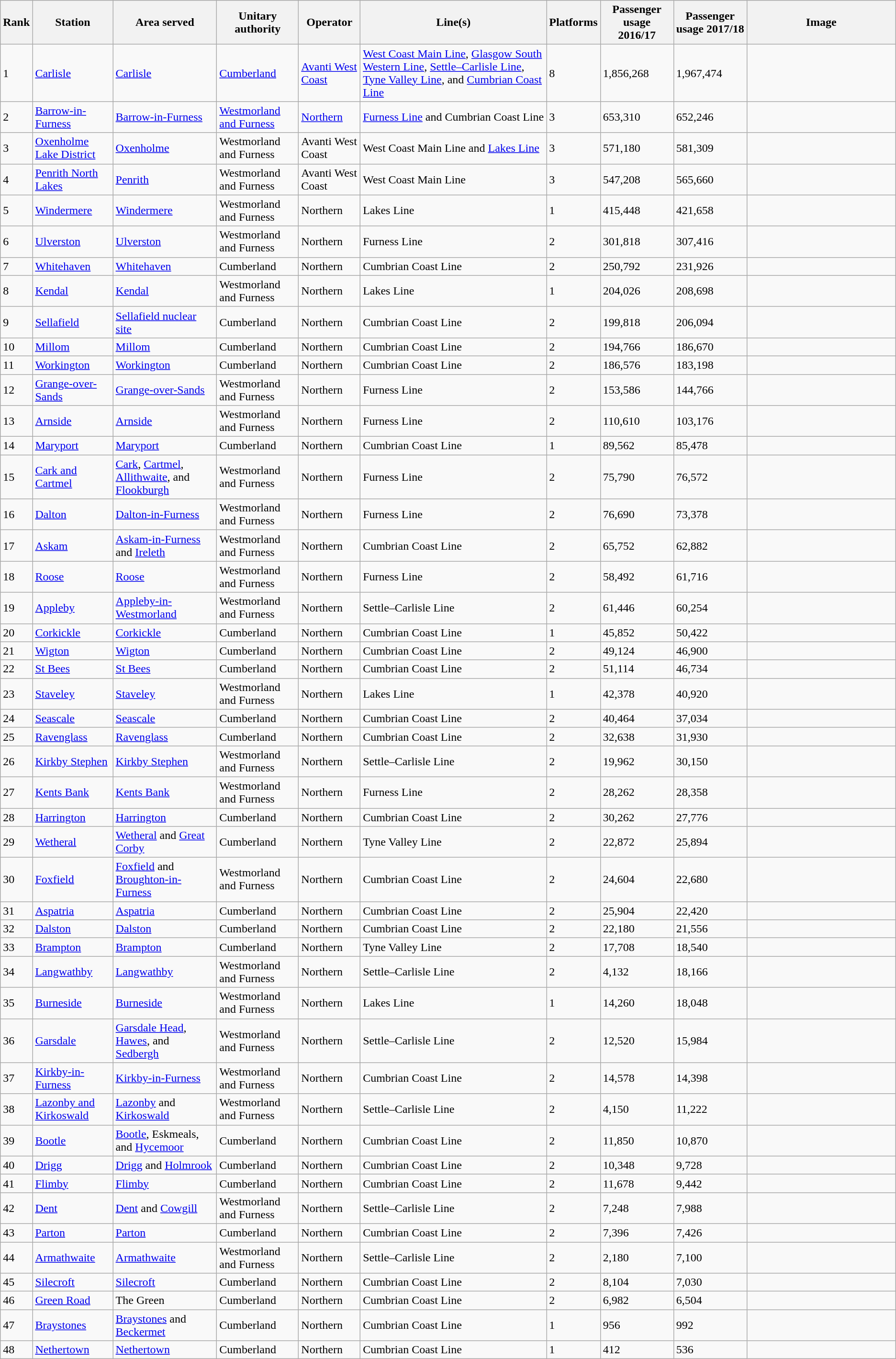<table class="wikitable sortable">
<tr style="background:#efefef;">
<th>Rank</th>
<th>Station</th>
<th>Area served</th>
<th>Unitary authority</th>
<th>Operator</th>
<th>Line(s)</th>
<th>Platforms</th>
<th>Passenger usage 2016/17</th>
<th>Passenger usage 2017/18</th>
<th style="width:200px;">Image</th>
</tr>
<tr>
<td>1</td>
<td><a href='#'>Carlisle</a></td>
<td><a href='#'>Carlisle</a></td>
<td><a href='#'>Cumberland</a></td>
<td><a href='#'>Avanti West Coast</a></td>
<td><a href='#'>West Coast Main Line</a>, <a href='#'>Glasgow South Western Line</a>, <a href='#'>Settle–Carlisle Line</a>, <a href='#'>Tyne Valley Line</a>, and <a href='#'>Cumbrian Coast Line</a></td>
<td>8</td>
<td>1,856,268</td>
<td>1,967,474</td>
<td></td>
</tr>
<tr>
<td>2</td>
<td><a href='#'>Barrow-in-Furness</a></td>
<td><a href='#'>Barrow-in-Furness</a></td>
<td><a href='#'>Westmorland and Furness</a></td>
<td><a href='#'>Northern</a></td>
<td><a href='#'>Furness Line</a> and Cumbrian Coast Line</td>
<td>3</td>
<td>653,310</td>
<td>652,246</td>
<td></td>
</tr>
<tr>
<td>3</td>
<td><a href='#'>Oxenholme Lake District</a></td>
<td><a href='#'>Oxenholme</a></td>
<td>Westmorland and Furness</td>
<td>Avanti West Coast</td>
<td>West Coast Main Line and <a href='#'>Lakes Line</a></td>
<td>3</td>
<td>571,180</td>
<td>581,309</td>
<td></td>
</tr>
<tr>
<td>4</td>
<td><a href='#'>Penrith North Lakes</a></td>
<td><a href='#'>Penrith</a></td>
<td>Westmorland and Furness</td>
<td>Avanti West Coast</td>
<td>West Coast Main Line</td>
<td>3</td>
<td>547,208</td>
<td>565,660</td>
<td></td>
</tr>
<tr>
<td>5</td>
<td><a href='#'>Windermere</a></td>
<td><a href='#'>Windermere</a></td>
<td>Westmorland and Furness</td>
<td>Northern</td>
<td>Lakes Line</td>
<td>1</td>
<td>415,448</td>
<td>421,658</td>
<td></td>
</tr>
<tr>
<td>6</td>
<td><a href='#'>Ulverston</a></td>
<td><a href='#'>Ulverston</a></td>
<td>Westmorland and Furness</td>
<td>Northern</td>
<td>Furness Line</td>
<td>2</td>
<td>301,818</td>
<td>307,416</td>
<td></td>
</tr>
<tr>
<td>7</td>
<td><a href='#'>Whitehaven</a></td>
<td><a href='#'>Whitehaven</a></td>
<td>Cumberland</td>
<td>Northern</td>
<td>Cumbrian Coast Line</td>
<td>2</td>
<td>250,792</td>
<td>231,926</td>
<td></td>
</tr>
<tr>
<td>8</td>
<td><a href='#'>Kendal</a></td>
<td><a href='#'>Kendal</a></td>
<td>Westmorland and Furness</td>
<td>Northern</td>
<td>Lakes Line</td>
<td>1</td>
<td>204,026</td>
<td>208,698</td>
<td></td>
</tr>
<tr>
<td>9</td>
<td><a href='#'>Sellafield</a></td>
<td><a href='#'>Sellafield nuclear site</a></td>
<td>Cumberland</td>
<td>Northern</td>
<td>Cumbrian Coast Line</td>
<td>2</td>
<td>199,818</td>
<td>206,094</td>
<td></td>
</tr>
<tr>
<td>10</td>
<td><a href='#'>Millom</a></td>
<td><a href='#'>Millom</a></td>
<td>Cumberland</td>
<td>Northern</td>
<td>Cumbrian Coast Line</td>
<td>2</td>
<td>194,766</td>
<td>186,670</td>
<td></td>
</tr>
<tr>
<td>11</td>
<td><a href='#'>Workington</a></td>
<td><a href='#'>Workington</a></td>
<td>Cumberland</td>
<td>Northern</td>
<td>Cumbrian Coast Line</td>
<td>2</td>
<td>186,576</td>
<td>183,198</td>
<td></td>
</tr>
<tr>
<td>12</td>
<td><a href='#'>Grange-over-Sands</a></td>
<td><a href='#'>Grange-over-Sands</a></td>
<td>Westmorland and Furness</td>
<td>Northern</td>
<td>Furness Line</td>
<td>2</td>
<td>153,586</td>
<td>144,766</td>
<td></td>
</tr>
<tr>
<td>13</td>
<td><a href='#'>Arnside</a></td>
<td><a href='#'>Arnside</a></td>
<td>Westmorland and Furness</td>
<td>Northern</td>
<td>Furness Line</td>
<td>2</td>
<td>110,610</td>
<td>103,176</td>
<td></td>
</tr>
<tr>
<td>14</td>
<td><a href='#'>Maryport</a></td>
<td><a href='#'>Maryport</a></td>
<td>Cumberland</td>
<td>Northern</td>
<td>Cumbrian Coast Line</td>
<td>1</td>
<td>89,562</td>
<td>85,478</td>
<td></td>
</tr>
<tr>
<td>15</td>
<td><a href='#'>Cark and Cartmel</a></td>
<td><a href='#'>Cark</a>, <a href='#'>Cartmel</a>, <a href='#'>Allithwaite</a>, and <a href='#'>Flookburgh</a></td>
<td>Westmorland and Furness</td>
<td>Northern</td>
<td>Furness Line</td>
<td>2</td>
<td>75,790</td>
<td>76,572</td>
<td></td>
</tr>
<tr>
<td>16</td>
<td><a href='#'>Dalton</a></td>
<td><a href='#'>Dalton-in-Furness</a></td>
<td>Westmorland and Furness</td>
<td>Northern</td>
<td>Furness Line</td>
<td>2</td>
<td>76,690</td>
<td>73,378</td>
<td></td>
</tr>
<tr>
<td>17</td>
<td><a href='#'>Askam</a></td>
<td><a href='#'>Askam-in-Furness</a> and <a href='#'>Ireleth</a></td>
<td>Westmorland and Furness</td>
<td>Northern</td>
<td>Cumbrian Coast Line</td>
<td>2</td>
<td>65,752</td>
<td>62,882</td>
<td></td>
</tr>
<tr>
<td>18</td>
<td><a href='#'>Roose</a></td>
<td><a href='#'>Roose</a></td>
<td>Westmorland and Furness</td>
<td>Northern</td>
<td>Furness Line</td>
<td>2</td>
<td>58,492</td>
<td>61,716</td>
<td></td>
</tr>
<tr>
<td>19</td>
<td><a href='#'>Appleby</a></td>
<td><a href='#'>Appleby-in-Westmorland</a></td>
<td>Westmorland and Furness</td>
<td>Northern</td>
<td>Settle–Carlisle Line</td>
<td>2</td>
<td>61,446</td>
<td>60,254</td>
<td></td>
</tr>
<tr>
<td>20</td>
<td><a href='#'>Corkickle</a></td>
<td><a href='#'>Corkickle</a></td>
<td>Cumberland</td>
<td>Northern</td>
<td>Cumbrian Coast Line</td>
<td>1</td>
<td>45,852</td>
<td>50,422</td>
<td></td>
</tr>
<tr>
<td>21</td>
<td><a href='#'>Wigton</a></td>
<td><a href='#'>Wigton</a></td>
<td>Cumberland</td>
<td>Northern</td>
<td>Cumbrian Coast Line</td>
<td>2</td>
<td>49,124</td>
<td>46,900</td>
<td></td>
</tr>
<tr>
<td>22</td>
<td><a href='#'>St Bees</a></td>
<td><a href='#'>St Bees</a></td>
<td>Cumberland</td>
<td>Northern</td>
<td>Cumbrian Coast Line</td>
<td>2</td>
<td>51,114</td>
<td>46,734</td>
<td></td>
</tr>
<tr>
<td>23</td>
<td><a href='#'>Staveley</a></td>
<td><a href='#'>Staveley</a></td>
<td>Westmorland and Furness</td>
<td>Northern</td>
<td>Lakes Line</td>
<td>1</td>
<td>42,378</td>
<td>40,920</td>
<td></td>
</tr>
<tr>
<td>24</td>
<td><a href='#'>Seascale</a></td>
<td><a href='#'>Seascale</a></td>
<td>Cumberland</td>
<td>Northern</td>
<td>Cumbrian Coast Line</td>
<td>2</td>
<td>40,464</td>
<td>37,034</td>
<td></td>
</tr>
<tr>
<td>25</td>
<td><a href='#'>Ravenglass</a></td>
<td><a href='#'>Ravenglass</a></td>
<td>Cumberland</td>
<td>Northern</td>
<td>Cumbrian Coast Line</td>
<td>2</td>
<td>32,638</td>
<td>31,930</td>
<td></td>
</tr>
<tr>
<td>26</td>
<td><a href='#'>Kirkby Stephen</a></td>
<td><a href='#'>Kirkby Stephen</a></td>
<td>Westmorland and Furness</td>
<td>Northern</td>
<td>Settle–Carlisle Line</td>
<td>2</td>
<td>19,962</td>
<td>30,150</td>
<td></td>
</tr>
<tr>
<td>27</td>
<td><a href='#'>Kents Bank</a></td>
<td><a href='#'>Kents Bank</a></td>
<td>Westmorland and Furness</td>
<td>Northern</td>
<td>Furness Line</td>
<td>2</td>
<td>28,262</td>
<td>28,358</td>
<td></td>
</tr>
<tr>
<td>28</td>
<td><a href='#'>Harrington</a></td>
<td><a href='#'>Harrington</a></td>
<td>Cumberland</td>
<td>Northern</td>
<td>Cumbrian Coast Line</td>
<td>2</td>
<td>30,262</td>
<td>27,776</td>
<td></td>
</tr>
<tr>
<td>29</td>
<td><a href='#'>Wetheral</a></td>
<td><a href='#'>Wetheral</a> and <a href='#'>Great Corby</a></td>
<td>Cumberland</td>
<td>Northern</td>
<td>Tyne Valley Line</td>
<td>2</td>
<td>22,872</td>
<td>25,894</td>
<td></td>
</tr>
<tr>
<td>30</td>
<td><a href='#'>Foxfield</a></td>
<td><a href='#'>Foxfield</a> and <a href='#'>Broughton-in-Furness</a></td>
<td>Westmorland and Furness</td>
<td>Northern</td>
<td>Cumbrian Coast Line</td>
<td>2</td>
<td>24,604</td>
<td>22,680</td>
<td></td>
</tr>
<tr>
<td>31</td>
<td><a href='#'>Aspatria</a></td>
<td><a href='#'>Aspatria</a></td>
<td>Cumberland</td>
<td>Northern</td>
<td>Cumbrian Coast Line</td>
<td>2</td>
<td>25,904</td>
<td>22,420</td>
<td></td>
</tr>
<tr>
<td>32</td>
<td><a href='#'>Dalston</a></td>
<td><a href='#'>Dalston</a></td>
<td>Cumberland</td>
<td>Northern</td>
<td>Cumbrian Coast Line</td>
<td>2</td>
<td>22,180</td>
<td>21,556</td>
<td></td>
</tr>
<tr>
<td>33</td>
<td><a href='#'>Brampton</a></td>
<td><a href='#'>Brampton</a></td>
<td>Cumberland</td>
<td>Northern</td>
<td>Tyne Valley Line</td>
<td>2</td>
<td>17,708</td>
<td>18,540</td>
<td></td>
</tr>
<tr>
<td>34</td>
<td><a href='#'>Langwathby</a></td>
<td><a href='#'>Langwathby</a></td>
<td>Westmorland and Furness</td>
<td>Northern</td>
<td>Settle–Carlisle Line</td>
<td>2</td>
<td>4,132</td>
<td>18,166</td>
<td></td>
</tr>
<tr>
<td>35</td>
<td><a href='#'>Burneside</a></td>
<td><a href='#'>Burneside</a></td>
<td>Westmorland and Furness</td>
<td>Northern</td>
<td>Lakes Line</td>
<td>1</td>
<td>14,260</td>
<td>18,048</td>
<td></td>
</tr>
<tr>
<td>36</td>
<td><a href='#'>Garsdale</a></td>
<td><a href='#'>Garsdale Head</a>, <a href='#'>Hawes</a>, and <a href='#'>Sedbergh</a></td>
<td>Westmorland and Furness</td>
<td>Northern</td>
<td>Settle–Carlisle Line</td>
<td>2</td>
<td>12,520</td>
<td>15,984</td>
<td></td>
</tr>
<tr>
<td>37</td>
<td><a href='#'>Kirkby-in-Furness</a></td>
<td><a href='#'>Kirkby-in-Furness</a></td>
<td>Westmorland and Furness</td>
<td>Northern</td>
<td>Cumbrian Coast Line</td>
<td>2</td>
<td>14,578</td>
<td>14,398</td>
<td></td>
</tr>
<tr>
<td>38</td>
<td><a href='#'>Lazonby and Kirkoswald</a></td>
<td><a href='#'>Lazonby</a> and <a href='#'>Kirkoswald</a></td>
<td>Westmorland and Furness</td>
<td>Northern</td>
<td>Settle–Carlisle Line</td>
<td>2</td>
<td>4,150</td>
<td>11,222</td>
<td></td>
</tr>
<tr>
<td>39</td>
<td><a href='#'>Bootle</a></td>
<td><a href='#'>Bootle</a>, Eskmeals, and <a href='#'>Hycemoor</a></td>
<td>Cumberland</td>
<td>Northern</td>
<td>Cumbrian Coast Line</td>
<td>2</td>
<td>11,850</td>
<td>10,870</td>
<td></td>
</tr>
<tr>
<td>40</td>
<td><a href='#'>Drigg</a></td>
<td><a href='#'>Drigg</a> and <a href='#'>Holmrook</a></td>
<td>Cumberland</td>
<td>Northern</td>
<td>Cumbrian Coast Line</td>
<td>2</td>
<td>10,348</td>
<td>9,728</td>
<td></td>
</tr>
<tr>
<td>41</td>
<td><a href='#'>Flimby</a></td>
<td><a href='#'>Flimby</a></td>
<td>Cumberland</td>
<td>Northern</td>
<td>Cumbrian Coast Line</td>
<td>2</td>
<td>11,678</td>
<td>9,442</td>
<td></td>
</tr>
<tr>
<td>42</td>
<td><a href='#'>Dent</a></td>
<td><a href='#'>Dent</a> and <a href='#'>Cowgill</a></td>
<td>Westmorland and Furness</td>
<td>Northern</td>
<td>Settle–Carlisle Line</td>
<td>2</td>
<td>7,248</td>
<td>7,988</td>
<td></td>
</tr>
<tr>
<td>43</td>
<td><a href='#'>Parton</a></td>
<td><a href='#'>Parton</a></td>
<td>Cumberland</td>
<td>Northern</td>
<td>Cumbrian Coast Line</td>
<td>2</td>
<td>7,396</td>
<td>7,426</td>
<td></td>
</tr>
<tr>
<td>44</td>
<td><a href='#'>Armathwaite</a></td>
<td><a href='#'>Armathwaite</a></td>
<td>Westmorland and Furness</td>
<td>Northern</td>
<td>Settle–Carlisle Line</td>
<td>2</td>
<td>2,180</td>
<td>7,100</td>
<td></td>
</tr>
<tr>
<td>45</td>
<td><a href='#'>Silecroft</a></td>
<td><a href='#'>Silecroft</a></td>
<td>Cumberland</td>
<td>Northern</td>
<td>Cumbrian Coast Line</td>
<td>2</td>
<td>8,104</td>
<td>7,030</td>
<td></td>
</tr>
<tr>
<td>46</td>
<td><a href='#'>Green Road</a></td>
<td>The Green</td>
<td>Cumberland</td>
<td>Northern</td>
<td>Cumbrian Coast Line</td>
<td>2</td>
<td>6,982</td>
<td>6,504</td>
<td></td>
</tr>
<tr>
<td>47</td>
<td><a href='#'>Braystones</a></td>
<td><a href='#'>Braystones</a> and <a href='#'>Beckermet</a></td>
<td>Cumberland</td>
<td>Northern</td>
<td>Cumbrian Coast Line</td>
<td>1</td>
<td>956</td>
<td>992</td>
<td></td>
</tr>
<tr>
<td>48</td>
<td><a href='#'>Nethertown</a></td>
<td><a href='#'>Nethertown</a></td>
<td>Cumberland</td>
<td>Northern</td>
<td>Cumbrian Coast Line</td>
<td>1</td>
<td>412</td>
<td>536</td>
<td></td>
</tr>
</table>
